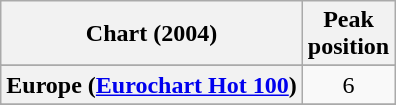<table class="wikitable sortable plainrowheaders" style="text-align:center">
<tr>
<th scope="col">Chart (2004)</th>
<th scope="col">Peak<br>position</th>
</tr>
<tr>
</tr>
<tr>
<th scope="row">Europe (<a href='#'>Eurochart Hot 100</a>)</th>
<td>6</td>
</tr>
<tr>
</tr>
<tr>
</tr>
</table>
